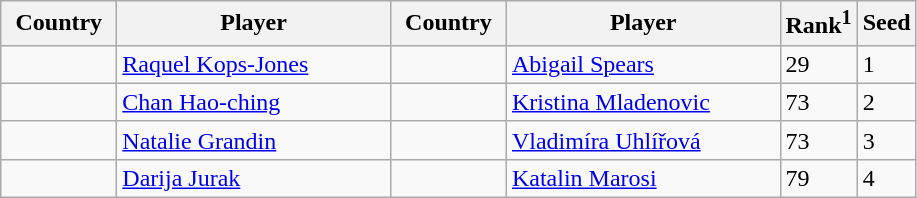<table class="sortable wikitable">
<tr>
<th width="70">Country</th>
<th width="175">Player</th>
<th width="70">Country</th>
<th width="175">Player</th>
<th>Rank<sup>1</sup></th>
<th>Seed</th>
</tr>
<tr>
<td></td>
<td><a href='#'>Raquel Kops-Jones</a></td>
<td></td>
<td><a href='#'>Abigail Spears</a></td>
<td>29</td>
<td>1</td>
</tr>
<tr>
<td></td>
<td><a href='#'>Chan Hao-ching</a></td>
<td></td>
<td><a href='#'>Kristina Mladenovic</a></td>
<td>73</td>
<td>2</td>
</tr>
<tr>
<td></td>
<td><a href='#'>Natalie Grandin</a></td>
<td></td>
<td><a href='#'>Vladimíra Uhlířová</a></td>
<td>73</td>
<td>3</td>
</tr>
<tr>
<td></td>
<td><a href='#'>Darija Jurak</a></td>
<td></td>
<td><a href='#'>Katalin Marosi</a></td>
<td>79</td>
<td>4</td>
</tr>
</table>
